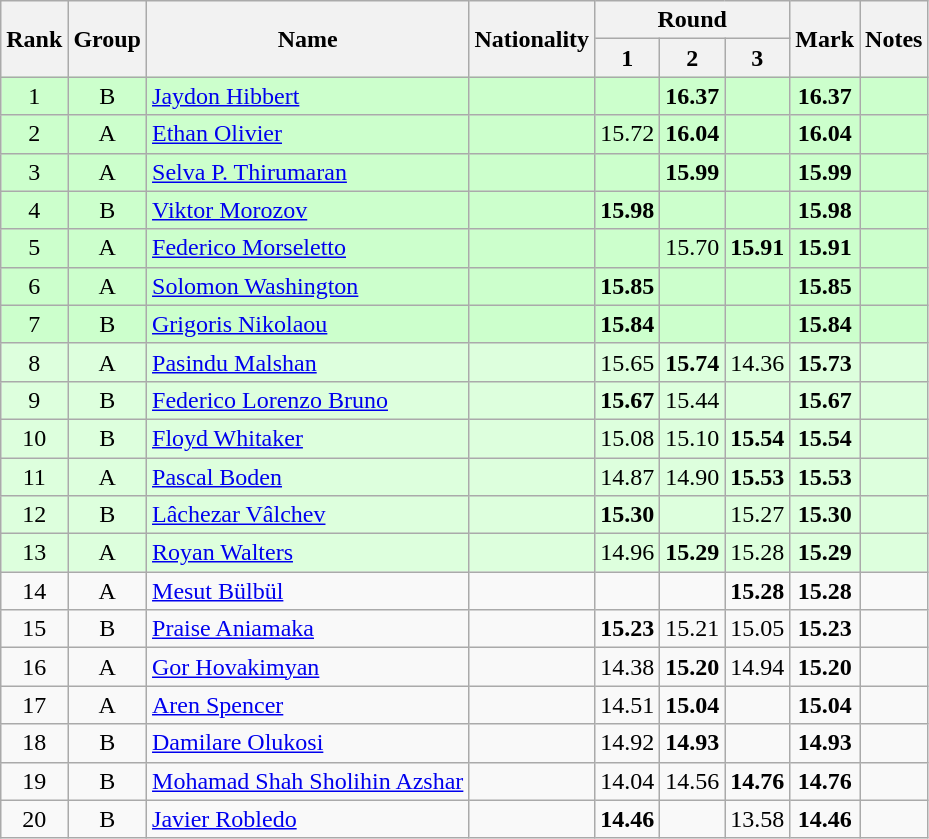<table class="wikitable sortable" style="text-align:center">
<tr>
<th rowspan=2>Rank</th>
<th rowspan=2>Group</th>
<th rowspan=2>Name</th>
<th rowspan=2>Nationality</th>
<th colspan=3>Round</th>
<th rowspan=2>Mark</th>
<th rowspan=2>Notes</th>
</tr>
<tr>
<th>1</th>
<th>2</th>
<th>3</th>
</tr>
<tr bgcolor=ccffcc>
<td>1</td>
<td>B</td>
<td align=left><a href='#'>Jaydon Hibbert</a></td>
<td align=left></td>
<td></td>
<td><strong>16.37</strong></td>
<td></td>
<td><strong>16.37</strong></td>
<td></td>
</tr>
<tr bgcolor=ccffcc>
<td>2</td>
<td>A</td>
<td align=left><a href='#'>Ethan Olivier</a></td>
<td align=left></td>
<td>15.72</td>
<td><strong>16.04</strong></td>
<td></td>
<td><strong>16.04</strong></td>
<td> </td>
</tr>
<tr bgcolor=ccffcc>
<td>3</td>
<td>A</td>
<td align=left><a href='#'>Selva P. Thirumaran</a></td>
<td align=left></td>
<td></td>
<td><strong>15.99</strong></td>
<td></td>
<td><strong>15.99</strong></td>
<td></td>
</tr>
<tr bgcolor=ccffcc>
<td>4</td>
<td>B</td>
<td align=left><a href='#'>Viktor Morozov</a></td>
<td align=left></td>
<td><strong>15.98</strong></td>
<td></td>
<td></td>
<td><strong>15.98</strong></td>
<td> </td>
</tr>
<tr bgcolor=ccffcc>
<td>5</td>
<td>A</td>
<td align=left><a href='#'>Federico Morseletto</a></td>
<td align=left></td>
<td></td>
<td>15.70</td>
<td><strong>15.91</strong></td>
<td><strong>15.91</strong></td>
<td> </td>
</tr>
<tr bgcolor=ccffcc>
<td>6</td>
<td>A</td>
<td align=left><a href='#'>Solomon Washington</a></td>
<td align=left></td>
<td><strong>15.85</strong></td>
<td></td>
<td></td>
<td><strong>15.85</strong></td>
<td> </td>
</tr>
<tr bgcolor=ccffcc>
<td>7</td>
<td>B</td>
<td align=left><a href='#'>Grigoris Nikolaou</a></td>
<td align=left></td>
<td><strong>15.84</strong></td>
<td></td>
<td></td>
<td><strong>15.84</strong></td>
<td> </td>
</tr>
<tr bgcolor=ddffdd>
<td>8</td>
<td>A</td>
<td align=left><a href='#'>Pasindu Malshan</a></td>
<td align=left></td>
<td>15.65</td>
<td><strong>15.74</strong></td>
<td>14.36</td>
<td><strong>15.73</strong></td>
<td></td>
</tr>
<tr bgcolor=ddffdd>
<td>9</td>
<td>B</td>
<td align=left><a href='#'>Federico Lorenzo Bruno</a></td>
<td align=left></td>
<td><strong>15.67</strong></td>
<td>15.44</td>
<td></td>
<td><strong>15.67</strong></td>
<td></td>
</tr>
<tr bgcolor=ddffdd>
<td>10</td>
<td>B</td>
<td align=left><a href='#'>Floyd Whitaker</a></td>
<td align=left></td>
<td>15.08</td>
<td>15.10</td>
<td><strong>15.54</strong></td>
<td><strong>15.54</strong></td>
<td></td>
</tr>
<tr bgcolor=ddffdd>
<td>11</td>
<td>A</td>
<td align=left><a href='#'>Pascal Boden</a></td>
<td align=left></td>
<td>14.87</td>
<td>14.90</td>
<td><strong>15.53</strong></td>
<td><strong>15.53</strong></td>
<td></td>
</tr>
<tr bgcolor=ddffdd>
<td>12</td>
<td>B</td>
<td align=left><a href='#'>Lâchezar Vâlchev</a></td>
<td align=left></td>
<td><strong>15.30</strong></td>
<td></td>
<td>15.27</td>
<td><strong>15.30</strong></td>
<td></td>
</tr>
<tr bgcolor=ddffdd>
<td>13</td>
<td>A</td>
<td align=left><a href='#'>Royan Walters</a></td>
<td align=left></td>
<td>14.96</td>
<td><strong>15.29</strong></td>
<td>15.28</td>
<td><strong>15.29</strong></td>
<td></td>
</tr>
<tr>
<td>14</td>
<td>A</td>
<td align=left><a href='#'>Mesut Bülbül</a></td>
<td align=left></td>
<td></td>
<td></td>
<td><strong>15.28</strong></td>
<td><strong>15.28</strong></td>
<td></td>
</tr>
<tr>
<td>15</td>
<td>B</td>
<td align=left><a href='#'>Praise Aniamaka</a></td>
<td align=left></td>
<td><strong>15.23</strong></td>
<td>15.21</td>
<td>15.05</td>
<td><strong>15.23</strong> </td>
<td></td>
</tr>
<tr>
<td>16</td>
<td>A</td>
<td align=left><a href='#'>Gor Hovakimyan</a></td>
<td align=left></td>
<td>14.38</td>
<td><strong>15.20</strong></td>
<td>14.94</td>
<td><strong>15.20</strong></td>
<td></td>
</tr>
<tr>
<td>17</td>
<td>A</td>
<td align=left><a href='#'>Aren Spencer</a></td>
<td align=left></td>
<td>14.51</td>
<td><strong>15.04</strong></td>
<td></td>
<td><strong>15.04</strong></td>
<td></td>
</tr>
<tr>
<td>18</td>
<td>B</td>
<td align=left><a href='#'>Damilare Olukosi</a></td>
<td align=left></td>
<td>14.92</td>
<td><strong>14.93</strong></td>
<td></td>
<td><strong>14.93</strong></td>
<td></td>
</tr>
<tr>
<td>19</td>
<td>B</td>
<td align=left><a href='#'>Mohamad Shah Sholihin Azshar</a></td>
<td align=left></td>
<td>14.04</td>
<td>14.56</td>
<td><strong>14.76</strong></td>
<td><strong>14.76</strong></td>
<td></td>
</tr>
<tr>
<td>20</td>
<td>B</td>
<td align=left><a href='#'>Javier Robledo</a></td>
<td align=left></td>
<td><strong>14.46</strong></td>
<td></td>
<td>13.58</td>
<td><strong>14.46</strong></td>
<td></td>
</tr>
</table>
